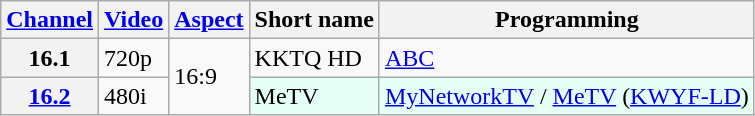<table class="wikitable">
<tr>
<th scope = "col"><a href='#'>Channel</a></th>
<th scope = "col"><a href='#'>Video</a></th>
<th scope = "col"><a href='#'>Aspect</a></th>
<th scope = "col">Short name</th>
<th scope = "col">Programming</th>
</tr>
<tr>
<th scope = "row">16.1</th>
<td>720p</td>
<td rowspan="2">16:9</td>
<td>KKTQ HD</td>
<td><a href='#'>ABC</a></td>
</tr>
<tr>
<th scope = "row"><a href='#'>16.2</a></th>
<td>480i</td>
<td style="background-color: #E6FFF7;">MeTV</td>
<td style="background-color: #E6FFF7;"><a href='#'>MyNetworkTV</a> / <a href='#'>MeTV</a> (<a href='#'>KWYF-LD</a>)</td>
</tr>
</table>
